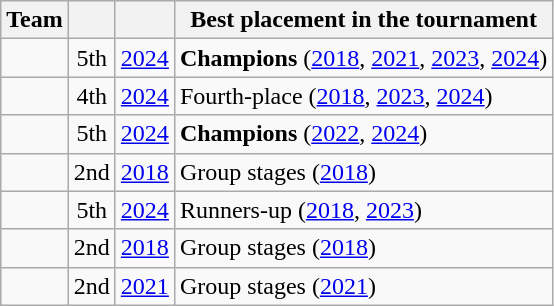<table class="wikitable sortable">
<tr>
<th>Team</th>
<th></th>
<th></th>
<th>Best placement in the tournament</th>
</tr>
<tr>
<td></td>
<td align=center>5th</td>
<td><a href='#'>2024</a></td>
<td><strong>Champions</strong> (<a href='#'>2018</a>, <a href='#'>2021</a>, <a href='#'>2023</a>, <a href='#'>2024</a>)</td>
</tr>
<tr>
<td></td>
<td align=center>4th</td>
<td><a href='#'>2024</a></td>
<td>Fourth-place (<a href='#'>2018</a>, <a href='#'>2023</a>, <a href='#'>2024</a>)</td>
</tr>
<tr>
<td></td>
<td align=center>5th</td>
<td><a href='#'>2024</a></td>
<td><strong>Champions</strong> (<a href='#'>2022</a>, <a href='#'>2024</a>)</td>
</tr>
<tr>
<td></td>
<td align=center>2nd</td>
<td><a href='#'>2018</a></td>
<td>Group stages (<a href='#'>2018</a>)</td>
</tr>
<tr>
<td></td>
<td align=center>5th</td>
<td><a href='#'>2024</a></td>
<td>Runners-up (<a href='#'>2018</a>, <a href='#'>2023</a>)</td>
</tr>
<tr>
<td></td>
<td align=center>2nd</td>
<td><a href='#'>2018</a></td>
<td>Group stages (<a href='#'>2018</a>)</td>
</tr>
<tr>
<td></td>
<td align=center>2nd</td>
<td><a href='#'>2021</a></td>
<td>Group stages (<a href='#'>2021</a>)</td>
</tr>
</table>
